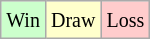<table class="wikitable">
<tr>
<td style="background-color: #CCFFCC;"><small>Win</small></td>
<td style="background-color: #FFFFCC;"><small>Draw</small></td>
<td style="background-color: #FFCCCC;"><small>Loss</small></td>
</tr>
</table>
